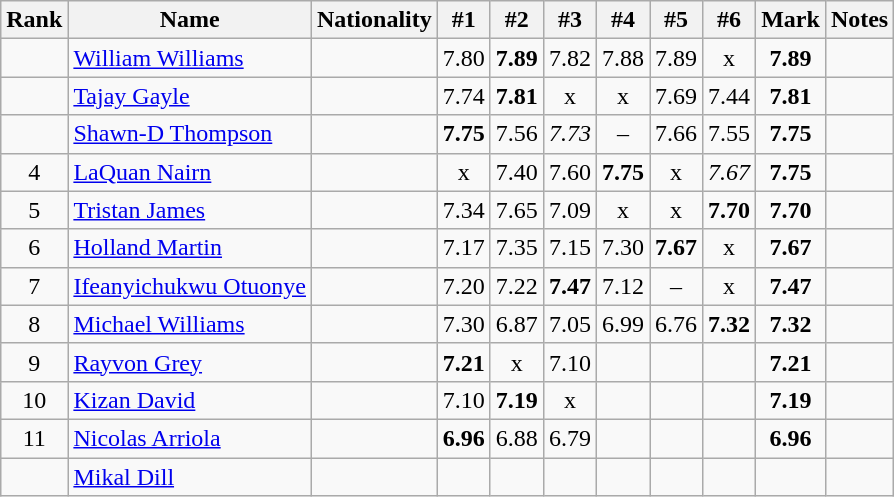<table class="wikitable sortable" style="text-align:center">
<tr>
<th>Rank</th>
<th>Name</th>
<th>Nationality</th>
<th>#1</th>
<th>#2</th>
<th>#3</th>
<th>#4</th>
<th>#5</th>
<th>#6</th>
<th>Mark</th>
<th>Notes</th>
</tr>
<tr>
<td></td>
<td align=left><a href='#'>William Williams</a></td>
<td align=left></td>
<td>7.80</td>
<td><strong>7.89</strong></td>
<td>7.82</td>
<td>7.88</td>
<td>7.89</td>
<td>x</td>
<td><strong>7.89</strong></td>
<td></td>
</tr>
<tr>
<td></td>
<td align=left><a href='#'>Tajay Gayle</a></td>
<td align=left></td>
<td>7.74</td>
<td><strong>7.81</strong></td>
<td>x</td>
<td>x</td>
<td>7.69</td>
<td>7.44</td>
<td><strong>7.81</strong></td>
<td></td>
</tr>
<tr>
<td></td>
<td align=left><a href='#'>Shawn-D Thompson</a></td>
<td align=left></td>
<td><strong>7.75</strong></td>
<td>7.56</td>
<td><em>7.73</em></td>
<td>–</td>
<td>7.66</td>
<td>7.55</td>
<td><strong>7.75</strong></td>
<td></td>
</tr>
<tr>
<td>4</td>
<td align=left><a href='#'>LaQuan Nairn</a></td>
<td align=left></td>
<td>x</td>
<td>7.40</td>
<td>7.60</td>
<td><strong>7.75</strong></td>
<td>x</td>
<td><em>7.67</em></td>
<td><strong>7.75</strong></td>
<td></td>
</tr>
<tr>
<td>5</td>
<td align=left><a href='#'>Tristan James</a></td>
<td align=left></td>
<td>7.34</td>
<td>7.65</td>
<td>7.09</td>
<td>x</td>
<td>x</td>
<td><strong>7.70</strong></td>
<td><strong>7.70</strong></td>
<td></td>
</tr>
<tr>
<td>6</td>
<td align=left><a href='#'>Holland Martin</a></td>
<td align=left></td>
<td>7.17</td>
<td>7.35</td>
<td>7.15</td>
<td>7.30</td>
<td><strong>7.67</strong></td>
<td>x</td>
<td><strong>7.67</strong></td>
<td></td>
</tr>
<tr>
<td>7</td>
<td align=left><a href='#'>Ifeanyichukwu Otuonye</a></td>
<td align=left></td>
<td>7.20</td>
<td>7.22</td>
<td><strong>7.47</strong></td>
<td>7.12</td>
<td>–</td>
<td>x</td>
<td><strong>7.47</strong></td>
<td></td>
</tr>
<tr>
<td>8</td>
<td align=left><a href='#'>Michael Williams</a></td>
<td align=left></td>
<td>7.30</td>
<td>6.87</td>
<td>7.05</td>
<td>6.99</td>
<td>6.76</td>
<td><strong>7.32</strong></td>
<td><strong>7.32</strong></td>
<td></td>
</tr>
<tr>
<td>9</td>
<td align=left><a href='#'>Rayvon Grey</a></td>
<td align=left></td>
<td><strong>7.21</strong></td>
<td>x</td>
<td>7.10</td>
<td></td>
<td></td>
<td></td>
<td><strong>7.21</strong></td>
<td></td>
</tr>
<tr>
<td>10</td>
<td align=left><a href='#'>Kizan David</a></td>
<td align=left></td>
<td>7.10</td>
<td><strong>7.19</strong></td>
<td>x</td>
<td></td>
<td></td>
<td></td>
<td><strong>7.19</strong></td>
<td></td>
</tr>
<tr>
<td>11</td>
<td align=left><a href='#'>Nicolas Arriola</a></td>
<td align=left></td>
<td><strong>6.96</strong></td>
<td>6.88</td>
<td>6.79</td>
<td></td>
<td></td>
<td></td>
<td><strong>6.96</strong></td>
<td></td>
</tr>
<tr>
<td></td>
<td align=left><a href='#'>Mikal Dill</a></td>
<td align=left></td>
<td></td>
<td></td>
<td></td>
<td></td>
<td></td>
<td></td>
<td><strong></strong></td>
<td></td>
</tr>
</table>
